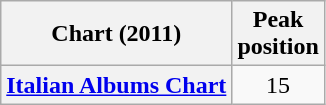<table class = "wikitable plainrowheaders">
<tr>
<th>Chart (2011)</th>
<th>Peak<br>position</th>
</tr>
<tr>
<th scope="row"><a href='#'>Italian Albums Chart</a></th>
<td align="center">15</td>
</tr>
</table>
